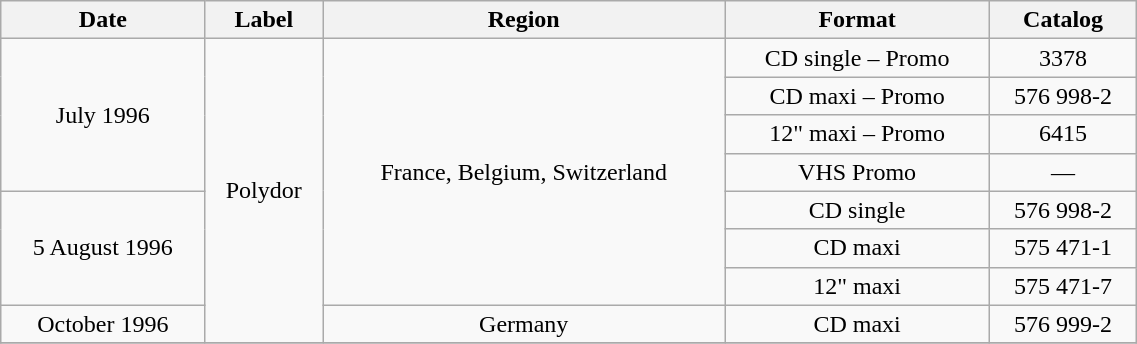<table class="wikitable" width="60%" border="1">
<tr>
<th>Date</th>
<th>Label</th>
<th>Region</th>
<th>Format</th>
<th>Catalog</th>
</tr>
<tr>
<td rowspan=4 align=center>July 1996</td>
<td rowspan=8 align=center>Polydor</td>
<td rowspan=7 align=center>France, Belgium, Switzerland</td>
<td align=center>CD single – Promo</td>
<td align=center>3378</td>
</tr>
<tr>
<td align=center>CD maxi – Promo</td>
<td align=center>576 998-2</td>
</tr>
<tr>
<td align=center>12" maxi – Promo</td>
<td align=center>6415</td>
</tr>
<tr>
<td align=center>VHS Promo</td>
<td align=center>—</td>
</tr>
<tr>
<td rowspan=3 align=center>5 August 1996</td>
<td align=center>CD single</td>
<td align=center>576 998-2</td>
</tr>
<tr>
<td align=center>CD maxi</td>
<td align=center>575 471-1</td>
</tr>
<tr>
<td align=center>12" maxi</td>
<td align=center>575 471-7</td>
</tr>
<tr>
<td align=center>October 1996</td>
<td align=center>Germany</td>
<td align=center>CD maxi</td>
<td align=center>576 999-2</td>
</tr>
<tr>
</tr>
</table>
